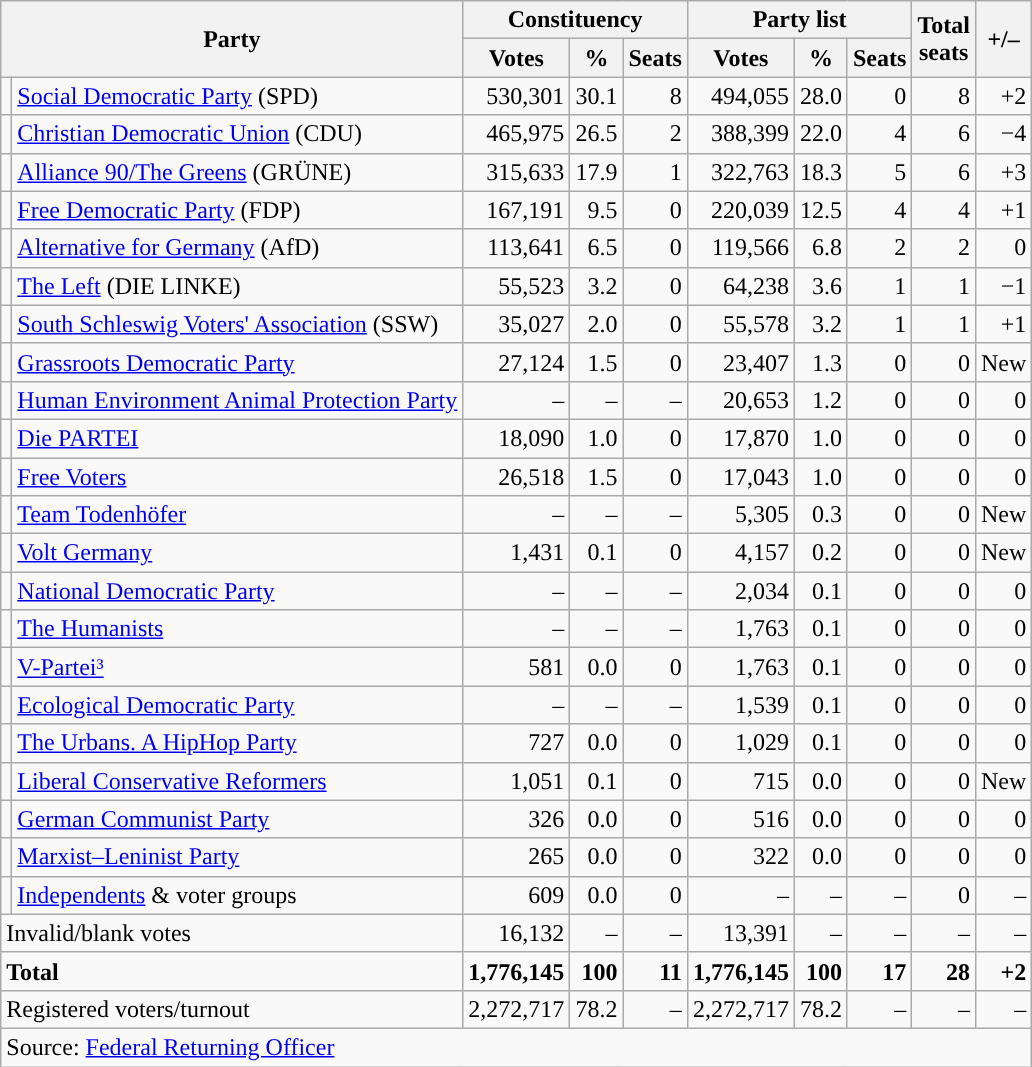<table class="wikitable" style="text-align:right">
<tr>
<th colspan="2" rowspan="2">Party</th>
<th colspan="3">Constituency</th>
<th colspan="3">Party list</th>
<th rowspan="2">Total<br>seats</th>
<th rowspan="2">+/–</th>
</tr>
<tr>
<th>Votes</th>
<th>%</th>
<th>Seats</th>
<th>Votes</th>
<th>%</th>
<th>Seats</th>
</tr>
<tr>
<td></td>
<td align="left"><a href='#'>Social Democratic Party</a> (SPD)</td>
<td>530,301</td>
<td>30.1</td>
<td>8</td>
<td>494,055</td>
<td>28.0</td>
<td>0</td>
<td>8</td>
<td>+2</td>
</tr>
<tr>
<td></td>
<td align="left"><a href='#'>Christian Democratic Union</a> (CDU)</td>
<td>465,975</td>
<td>26.5</td>
<td>2</td>
<td>388,399</td>
<td>22.0</td>
<td>4</td>
<td>6</td>
<td>−4</td>
</tr>
<tr>
<td></td>
<td align="left"><a href='#'>Alliance 90/The Greens</a> (GRÜNE)</td>
<td>315,633</td>
<td>17.9</td>
<td>1</td>
<td>322,763</td>
<td>18.3</td>
<td>5</td>
<td>6</td>
<td>+3</td>
</tr>
<tr>
<td></td>
<td align="left"><a href='#'>Free Democratic Party</a> (FDP)</td>
<td>167,191</td>
<td>9.5</td>
<td>0</td>
<td>220,039</td>
<td>12.5</td>
<td>4</td>
<td>4</td>
<td>+1</td>
</tr>
<tr>
<td></td>
<td align="left"><a href='#'>Alternative for Germany</a> (AfD)</td>
<td>113,641</td>
<td>6.5</td>
<td>0</td>
<td>119,566</td>
<td>6.8</td>
<td>2</td>
<td>2</td>
<td>0</td>
</tr>
<tr>
<td></td>
<td align="left"><a href='#'>The Left</a> (DIE LINKE)</td>
<td>55,523</td>
<td>3.2</td>
<td>0</td>
<td>64,238</td>
<td>3.6</td>
<td>1</td>
<td>1</td>
<td>−1</td>
</tr>
<tr>
<td style="background-color:"></td>
<td align="left"><a href='#'>South Schleswig Voters' Association</a> (SSW)</td>
<td>35,027</td>
<td>2.0</td>
<td>0</td>
<td>55,578</td>
<td>3.2</td>
<td>1</td>
<td>1</td>
<td>+1</td>
</tr>
<tr>
<td style="background-color:"></td>
<td align="left"><a href='#'>Grassroots Democratic Party</a></td>
<td>27,124</td>
<td>1.5</td>
<td>0</td>
<td>23,407</td>
<td>1.3</td>
<td>0</td>
<td>0</td>
<td>New</td>
</tr>
<tr>
<td style="background-color:"></td>
<td align="left"><a href='#'>Human Environment Animal Protection Party</a></td>
<td>–</td>
<td>–</td>
<td>–</td>
<td>20,653</td>
<td>1.2</td>
<td>0</td>
<td>0</td>
<td>0</td>
</tr>
<tr>
<td style="background-color:"></td>
<td align="left"><a href='#'>Die PARTEI</a></td>
<td>18,090</td>
<td>1.0</td>
<td>0</td>
<td>17,870</td>
<td>1.0</td>
<td>0</td>
<td>0</td>
<td>0</td>
</tr>
<tr>
<td style="background-color:"></td>
<td align="left"><a href='#'>Free Voters</a></td>
<td>26,518</td>
<td>1.5</td>
<td>0</td>
<td>17,043</td>
<td>1.0</td>
<td>0</td>
<td>0</td>
<td>0</td>
</tr>
<tr>
<td style="background-color:"></td>
<td align="left"><a href='#'>Team Todenhöfer</a></td>
<td>–</td>
<td>–</td>
<td>–</td>
<td>5,305</td>
<td>0.3</td>
<td>0</td>
<td>0</td>
<td>New</td>
</tr>
<tr>
<td style="background-color:"></td>
<td align="left"><a href='#'>Volt Germany</a></td>
<td>1,431</td>
<td>0.1</td>
<td>0</td>
<td>4,157</td>
<td>0.2</td>
<td>0</td>
<td>0</td>
<td>New</td>
</tr>
<tr>
<td style="background-color:"></td>
<td align="left"><a href='#'>National Democratic Party</a></td>
<td>–</td>
<td>–</td>
<td>–</td>
<td>2,034</td>
<td>0.1</td>
<td>0</td>
<td>0</td>
<td>0</td>
</tr>
<tr>
<td style="background-color:"></td>
<td align="left"><a href='#'>The Humanists</a></td>
<td>–</td>
<td>–</td>
<td>–</td>
<td>1,763</td>
<td>0.1</td>
<td>0</td>
<td>0</td>
<td>0</td>
</tr>
<tr>
<td style="background-color:"></td>
<td align="left"><a href='#'>V-Partei³</a></td>
<td>581</td>
<td>0.0</td>
<td>0</td>
<td>1,763</td>
<td>0.1</td>
<td>0</td>
<td>0</td>
<td>0</td>
</tr>
<tr>
<td style="background-color:"></td>
<td align="left"><a href='#'>Ecological Democratic Party</a></td>
<td>–</td>
<td>–</td>
<td>–</td>
<td>1,539</td>
<td>0.1</td>
<td>0</td>
<td>0</td>
<td>0</td>
</tr>
<tr>
<td style="background-color:"></td>
<td align="left"><a href='#'>The Urbans. A HipHop Party</a></td>
<td>727</td>
<td>0.0</td>
<td>0</td>
<td>1,029</td>
<td>0.1</td>
<td>0</td>
<td>0</td>
<td>0</td>
</tr>
<tr>
<td style="background-color:"></td>
<td align="left"><a href='#'>Liberal Conservative Reformers</a></td>
<td>1,051</td>
<td>0.1</td>
<td>0</td>
<td>715</td>
<td>0.0</td>
<td>0</td>
<td>0</td>
<td>New</td>
</tr>
<tr>
<td style="background-color:"></td>
<td align="left"><a href='#'>German Communist Party</a></td>
<td>326</td>
<td>0.0</td>
<td>0</td>
<td>516</td>
<td>0.0</td>
<td>0</td>
<td>0</td>
<td>0</td>
</tr>
<tr>
<td style="background-color:"></td>
<td align="left"><a href='#'>Marxist–Leninist Party</a></td>
<td>265</td>
<td>0.0</td>
<td>0</td>
<td>322</td>
<td>0.0</td>
<td>0</td>
<td>0</td>
<td>0</td>
</tr>
<tr>
<td style="background-color:"></td>
<td align="left"><a href='#'>Independents</a> & voter groups</td>
<td>609</td>
<td>0.0</td>
<td>0</td>
<td>–</td>
<td>–</td>
<td>–</td>
<td>0</td>
<td>–</td>
</tr>
<tr>
<td colspan="2" align="left">Invalid/blank votes</td>
<td>16,132</td>
<td>–</td>
<td>–</td>
<td>13,391</td>
<td>–</td>
<td>–</td>
<td>–</td>
<td>–</td>
</tr>
<tr>
<td colspan="2" align="left"><strong>Total</strong></td>
<td><strong>1,776,145</strong></td>
<td><strong>100</strong></td>
<td><strong>11</strong></td>
<td><strong>1,776,145</strong></td>
<td><strong>100</strong></td>
<td><strong>17</strong></td>
<td><strong>28</strong></td>
<td><strong>+2</strong></td>
</tr>
<tr>
<td colspan="2" align="left">Registered voters/turnout</td>
<td>2,272,717</td>
<td>78.2</td>
<td>–</td>
<td>2,272,717</td>
<td>78.2</td>
<td>–</td>
<td>–</td>
<td>–</td>
</tr>
<tr>
<td colspan="10" align="left">Source: <a href='#'>Federal Returning Officer</a></td>
</tr>
</table>
